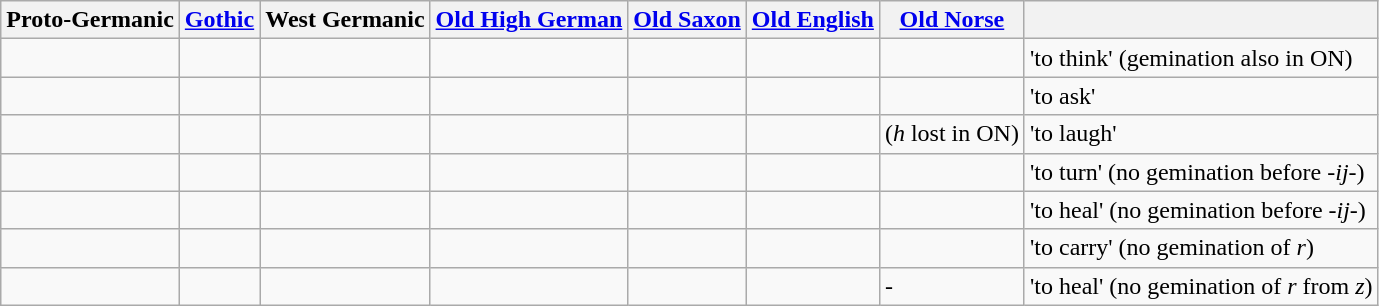<table class="wikitable">
<tr>
<th>Proto-Germanic</th>
<th><a href='#'>Gothic</a></th>
<th>West Germanic</th>
<th><a href='#'>Old High German</a></th>
<th><a href='#'>Old Saxon</a></th>
<th><a href='#'>Old English</a></th>
<th><a href='#'>Old Norse</a></th>
<th></th>
</tr>
<tr>
<td></td>
<td></td>
<td></td>
<td></td>
<td></td>
<td></td>
<td></td>
<td>'to think' (gemination also in ON)</td>
</tr>
<tr>
<td></td>
<td></td>
<td></td>
<td></td>
<td></td>
<td></td>
<td></td>
<td>'to ask'</td>
</tr>
<tr>
<td></td>
<td></td>
<td></td>
<td></td>
<td></td>
<td></td>
<td> (<em>h</em> lost in ON)</td>
<td>'to laugh'</td>
</tr>
<tr>
<td></td>
<td></td>
<td></td>
<td></td>
<td></td>
<td></td>
<td></td>
<td>'to turn' (no gemination before -<em>ij</em>-)</td>
</tr>
<tr>
<td></td>
<td></td>
<td></td>
<td></td>
<td></td>
<td></td>
<td></td>
<td>'to heal' (no gemination before -<em>ij</em>-)</td>
</tr>
<tr>
<td></td>
<td></td>
<td></td>
<td></td>
<td></td>
<td></td>
<td></td>
<td>'to carry' (no gemination of <em>r</em>)</td>
</tr>
<tr>
<td></td>
<td></td>
<td></td>
<td></td>
<td></td>
<td></td>
<td>-</td>
<td>'to heal' (no gemination of <em>r</em> from <em>z</em>)</td>
</tr>
</table>
